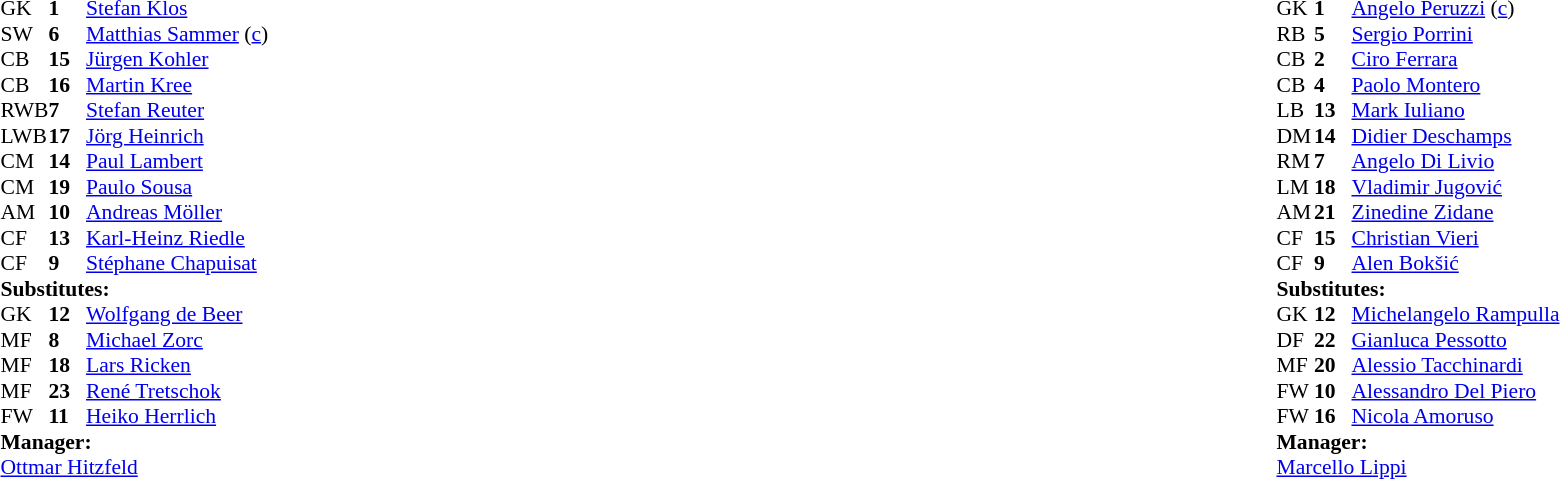<table width="100%">
<tr>
<td valign="top" width="40%"><br><table style="font-size:90%" cellspacing="0" cellpadding="0">
<tr>
<th width=25></th>
<th width=25></th>
</tr>
<tr>
<td>GK</td>
<td><strong>1</strong></td>
<td> <a href='#'>Stefan Klos</a></td>
</tr>
<tr>
<td>SW</td>
<td><strong>6</strong></td>
<td> <a href='#'>Matthias Sammer</a> (<a href='#'>c</a>)</td>
</tr>
<tr>
<td>CB</td>
<td><strong>15</strong></td>
<td> <a href='#'>Jürgen Kohler</a></td>
</tr>
<tr>
<td>CB</td>
<td><strong>16</strong></td>
<td> <a href='#'>Martin Kree</a></td>
</tr>
<tr>
<td>RWB</td>
<td><strong>7</strong></td>
<td> <a href='#'>Stefan Reuter</a></td>
</tr>
<tr>
<td>LWB</td>
<td><strong>17</strong></td>
<td> <a href='#'>Jörg Heinrich</a></td>
</tr>
<tr>
<td>CM</td>
<td><strong>14</strong></td>
<td> <a href='#'>Paul Lambert</a></td>
</tr>
<tr>
<td>CM</td>
<td><strong>19</strong></td>
<td> <a href='#'>Paulo Sousa</a></td>
<td></td>
</tr>
<tr>
<td>AM</td>
<td><strong>10</strong></td>
<td> <a href='#'>Andreas Möller</a></td>
<td></td>
<td></td>
</tr>
<tr>
<td>CF</td>
<td><strong>13</strong></td>
<td> <a href='#'>Karl-Heinz Riedle</a></td>
<td></td>
<td></td>
</tr>
<tr>
<td>CF</td>
<td><strong>9</strong></td>
<td> <a href='#'>Stéphane Chapuisat</a></td>
<td></td>
<td></td>
</tr>
<tr>
<td colspan=3><strong>Substitutes:</strong></td>
</tr>
<tr>
<td>GK</td>
<td><strong>12</strong></td>
<td> <a href='#'>Wolfgang de Beer</a></td>
</tr>
<tr>
<td>MF</td>
<td><strong>8</strong></td>
<td> <a href='#'>Michael Zorc</a></td>
<td></td>
<td></td>
</tr>
<tr>
<td>MF</td>
<td><strong>18</strong></td>
<td> <a href='#'>Lars Ricken</a></td>
<td></td>
<td></td>
</tr>
<tr>
<td>MF</td>
<td><strong>23</strong></td>
<td> <a href='#'>René Tretschok</a></td>
</tr>
<tr>
<td>FW</td>
<td><strong>11</strong></td>
<td> <a href='#'>Heiko Herrlich</a></td>
<td></td>
<td></td>
</tr>
<tr>
<td colspan=3><strong>Manager:</strong></td>
</tr>
<tr>
<td colspan=4> <a href='#'>Ottmar Hitzfeld</a></td>
</tr>
</table>
</td>
<td valign="top"></td>
<td valign="top" width="50%"><br><table style="font-size: 90%; margin: auto;" cellspacing="0" cellpadding="0">
<tr>
<th width=25></th>
<th width=25></th>
</tr>
<tr>
<td>GK</td>
<td><strong>1</strong></td>
<td> <a href='#'>Angelo Peruzzi</a> (<a href='#'>c</a>)</td>
</tr>
<tr>
<td>RB</td>
<td><strong>5</strong></td>
<td> <a href='#'>Sergio Porrini</a></td>
<td></td>
<td></td>
</tr>
<tr>
<td>CB</td>
<td><strong>2</strong></td>
<td> <a href='#'>Ciro Ferrara</a></td>
</tr>
<tr>
<td>CB</td>
<td><strong>4</strong></td>
<td> <a href='#'>Paolo Montero</a></td>
</tr>
<tr>
<td>LB</td>
<td><strong>13</strong></td>
<td> <a href='#'>Mark Iuliano</a></td>
<td></td>
</tr>
<tr>
<td>DM</td>
<td><strong>14</strong></td>
<td> <a href='#'>Didier Deschamps</a></td>
</tr>
<tr>
<td>RM</td>
<td><strong>7</strong></td>
<td> <a href='#'>Angelo Di Livio</a></td>
</tr>
<tr>
<td>LM</td>
<td><strong>18</strong></td>
<td> <a href='#'>Vladimir Jugović</a></td>
</tr>
<tr>
<td>AM</td>
<td><strong>21</strong></td>
<td> <a href='#'>Zinedine Zidane</a></td>
</tr>
<tr>
<td>CF</td>
<td><strong>15</strong></td>
<td> <a href='#'>Christian Vieri</a></td>
<td></td>
<td></td>
</tr>
<tr>
<td>CF</td>
<td><strong>9</strong></td>
<td> <a href='#'>Alen Bokšić</a></td>
<td></td>
<td></td>
</tr>
<tr>
<td colspan=3><strong>Substitutes:</strong></td>
</tr>
<tr>
<td>GK</td>
<td><strong>12</strong></td>
<td> <a href='#'>Michelangelo Rampulla</a></td>
</tr>
<tr>
<td>DF</td>
<td><strong>22</strong></td>
<td> <a href='#'>Gianluca Pessotto</a></td>
</tr>
<tr>
<td>MF</td>
<td><strong>20</strong></td>
<td> <a href='#'>Alessio Tacchinardi</a></td>
<td></td>
<td></td>
</tr>
<tr>
<td>FW</td>
<td><strong>10</strong></td>
<td> <a href='#'>Alessandro Del Piero</a></td>
<td></td>
<td></td>
</tr>
<tr>
<td>FW</td>
<td><strong>16</strong></td>
<td> <a href='#'>Nicola Amoruso</a></td>
<td></td>
<td></td>
</tr>
<tr>
<td colspan=3><strong>Manager:</strong></td>
</tr>
<tr>
<td colspan=4> <a href='#'>Marcello Lippi</a></td>
</tr>
</table>
</td>
</tr>
</table>
